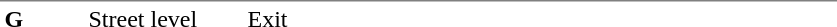<table table border=0 cellspacing=0 cellpadding=3>
<tr>
<td style="border-top:solid 1px gray;" width=50 valign=top><strong>G</strong></td>
<td style="border-top:solid 1px gray;" width=100 valign=top>Street level</td>
<td style="border-top:solid 1px gray;" width=390 valign=top>Exit</td>
</tr>
</table>
